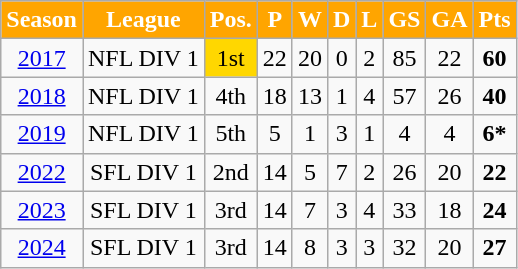<table class="wikitable" style="text-align: center">
<tr style="background:#efefef;">
<th style="background-color:orange; color:white;">Season</th>
<th style="background-color:orange; color:white;">League</th>
<th style="background-color:orange; color:white;">Pos.</th>
<th style="background-color:orange; color:white;">P</th>
<th style="background-color:orange; color:white;">W</th>
<th style="background-color:orange; color:white;">D</th>
<th style="background-color:orange; color:white;">L</th>
<th style="background-color:orange; color:white;">GS</th>
<th style="background-color:orange; color:white;">GA</th>
<th style="background-color:orange; color:white;">Pts</th>
</tr>
<tr>
<td><a href='#'>2017</a></td>
<td>NFL DIV 1</td>
<td style="background:gold;">1st</td>
<td>22</td>
<td>20</td>
<td>0</td>
<td>2</td>
<td>85</td>
<td>22</td>
<td><strong>60</strong></td>
</tr>
<tr>
<td><a href='#'>2018</a></td>
<td>NFL DIV 1</td>
<td>4th</td>
<td>18</td>
<td>13</td>
<td>1</td>
<td>4</td>
<td>57</td>
<td>26</td>
<td><strong>40</strong></td>
</tr>
<tr>
<td><a href='#'>2019</a></td>
<td>NFL DIV 1</td>
<td>5th</td>
<td>5</td>
<td>1</td>
<td>3</td>
<td>1</td>
<td>4</td>
<td>4</td>
<td><strong>6*</strong></td>
</tr>
<tr>
<td><a href='#'>2022</a></td>
<td>SFL DIV 1</td>
<td>2nd</td>
<td>14</td>
<td>5</td>
<td>7</td>
<td>2</td>
<td>26</td>
<td>20</td>
<td><strong>22</strong></td>
</tr>
<tr>
<td><a href='#'>2023</a></td>
<td>SFL DIV 1</td>
<td>3rd</td>
<td>14</td>
<td>7</td>
<td>3</td>
<td>4</td>
<td>33</td>
<td>18</td>
<td><strong>24</strong></td>
</tr>
<tr>
<td><a href='#'>2024</a></td>
<td>SFL DIV 1</td>
<td>3rd</td>
<td>14</td>
<td>8</td>
<td>3</td>
<td>3</td>
<td>32</td>
<td>20</td>
<td><strong>27</strong></td>
</tr>
</table>
